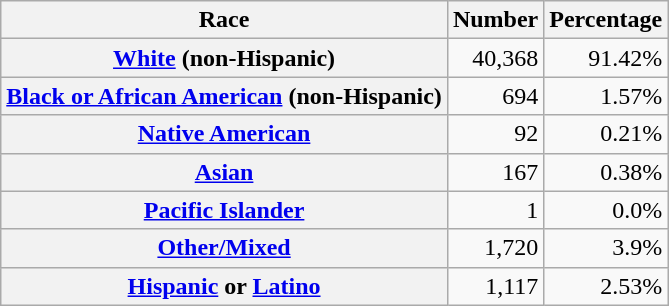<table class="wikitable" style="text-align:right">
<tr>
<th scope="col">Race</th>
<th scope="col">Number</th>
<th scope="col">Percentage</th>
</tr>
<tr>
<th scope="row"><a href='#'>White</a> (non-Hispanic)</th>
<td>40,368</td>
<td>91.42%</td>
</tr>
<tr>
<th scope="row"><a href='#'>Black or African American</a> (non-Hispanic)</th>
<td>694</td>
<td>1.57%</td>
</tr>
<tr>
<th scope="row"><a href='#'>Native American</a></th>
<td>92</td>
<td>0.21%</td>
</tr>
<tr>
<th scope="row"><a href='#'>Asian</a></th>
<td>167</td>
<td>0.38%</td>
</tr>
<tr>
<th scope="row"><a href='#'>Pacific Islander</a></th>
<td>1</td>
<td>0.0%</td>
</tr>
<tr>
<th scope="row"><a href='#'>Other/Mixed</a></th>
<td>1,720</td>
<td>3.9%</td>
</tr>
<tr>
<th scope="row"><a href='#'>Hispanic</a> or <a href='#'>Latino</a></th>
<td>1,117</td>
<td>2.53%</td>
</tr>
</table>
